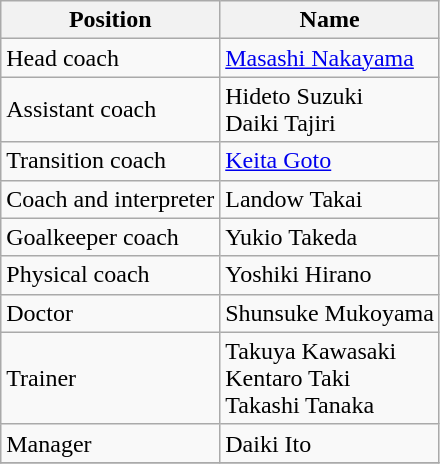<table class="wikitable">
<tr>
<th>Position</th>
<th>Name</th>
</tr>
<tr>
<td>Head coach</td>
<td> <a href='#'>Masashi Nakayama</a></td>
</tr>
<tr>
<td>Assistant coach</td>
<td> Hideto Suzuki <br>  Daiki Tajiri</td>
</tr>
<tr>
<td>Transition coach</td>
<td> <a href='#'>Keita Goto</a></td>
</tr>
<tr>
<td>Coach and interpreter</td>
<td> Landow Takai</td>
</tr>
<tr>
<td>Goalkeeper coach</td>
<td> Yukio Takeda</td>
</tr>
<tr>
<td>Physical coach</td>
<td> Yoshiki Hirano</td>
</tr>
<tr>
<td>Doctor</td>
<td> Shunsuke Mukoyama</td>
</tr>
<tr>
<td>Trainer</td>
<td> Takuya Kawasaki <br>  Kentaro Taki <br>  Takashi Tanaka</td>
</tr>
<tr>
<td>Manager</td>
<td> Daiki Ito</td>
</tr>
<tr>
</tr>
</table>
